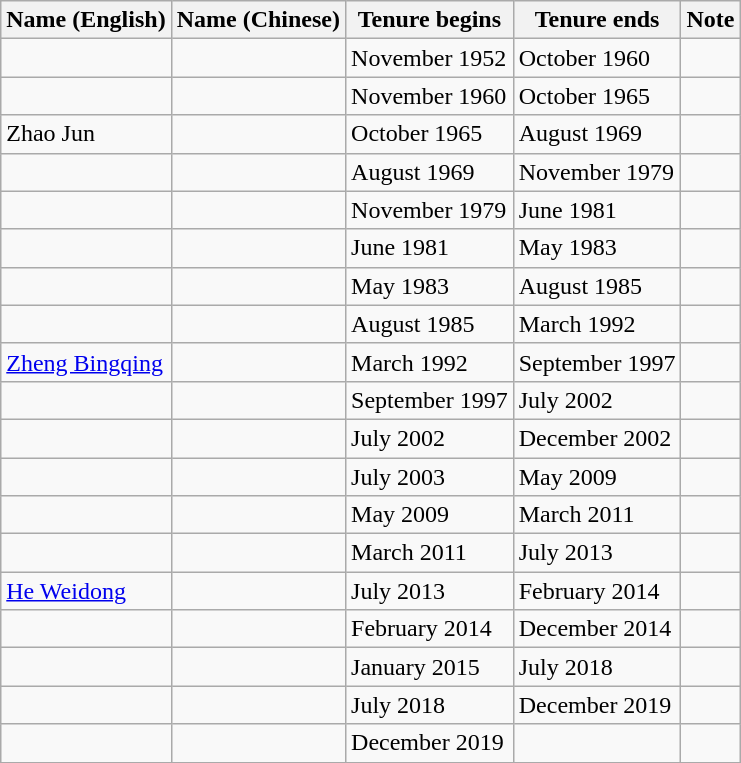<table class="wikitable">
<tr>
<th>Name (English)</th>
<th>Name (Chinese)</th>
<th>Tenure begins</th>
<th>Tenure ends</th>
<th>Note</th>
</tr>
<tr>
<td></td>
<td></td>
<td>November 1952</td>
<td>October 1960</td>
<td></td>
</tr>
<tr>
<td></td>
<td></td>
<td>November 1960</td>
<td>October 1965</td>
<td></td>
</tr>
<tr>
<td>Zhao Jun</td>
<td></td>
<td>October 1965</td>
<td>August 1969</td>
<td></td>
</tr>
<tr>
<td></td>
<td></td>
<td>August 1969</td>
<td>November 1979</td>
<td></td>
</tr>
<tr>
<td></td>
<td></td>
<td>November 1979</td>
<td>June 1981</td>
<td></td>
</tr>
<tr>
<td></td>
<td></td>
<td>June 1981</td>
<td>May 1983</td>
<td></td>
</tr>
<tr>
<td></td>
<td></td>
<td>May 1983</td>
<td>August 1985</td>
<td></td>
</tr>
<tr>
<td></td>
<td></td>
<td>August 1985</td>
<td>March 1992</td>
<td></td>
</tr>
<tr>
<td><a href='#'>Zheng Bingqing</a></td>
<td></td>
<td>March 1992</td>
<td>September 1997</td>
<td></td>
</tr>
<tr>
<td></td>
<td></td>
<td>September 1997</td>
<td>July 2002</td>
<td></td>
</tr>
<tr>
<td></td>
<td></td>
<td>July 2002</td>
<td>December 2002</td>
<td></td>
</tr>
<tr>
<td></td>
<td></td>
<td>July 2003</td>
<td>May 2009</td>
<td></td>
</tr>
<tr>
<td></td>
<td></td>
<td>May 2009</td>
<td>March 2011</td>
<td></td>
</tr>
<tr>
<td></td>
<td></td>
<td>March 2011</td>
<td>July 2013</td>
<td></td>
</tr>
<tr>
<td><a href='#'>He Weidong</a></td>
<td></td>
<td>July 2013</td>
<td>February 2014</td>
<td></td>
</tr>
<tr>
<td></td>
<td></td>
<td>February 2014</td>
<td>December 2014</td>
<td></td>
</tr>
<tr>
<td></td>
<td></td>
<td>January 2015</td>
<td>July 2018</td>
<td></td>
</tr>
<tr>
<td></td>
<td></td>
<td>July 2018</td>
<td>December 2019</td>
<td></td>
</tr>
<tr>
<td></td>
<td></td>
<td>December 2019</td>
<td></td>
<td></td>
</tr>
<tr>
</tr>
</table>
